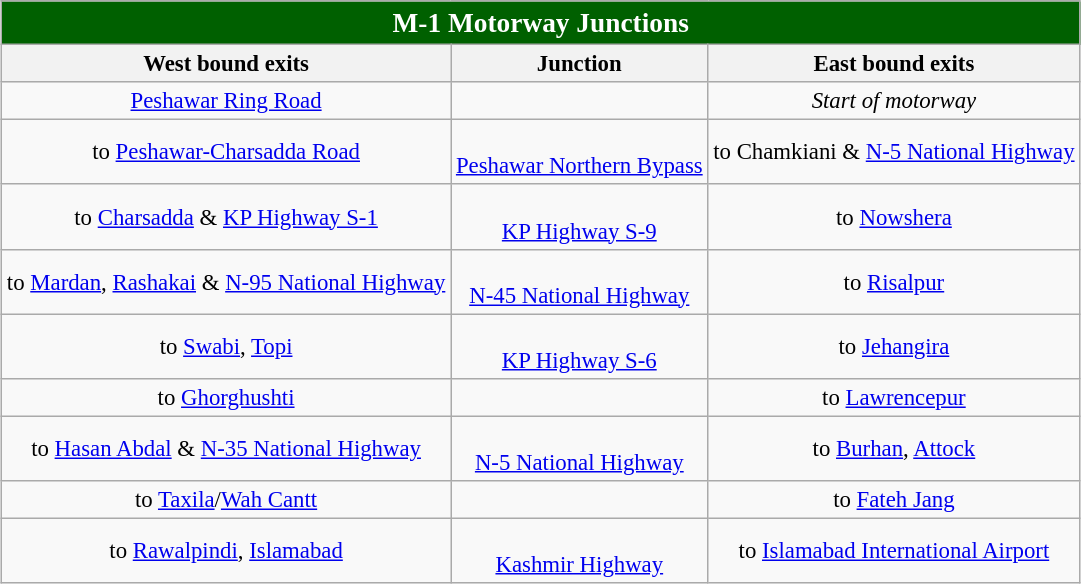<table style="margin-left:1em; margin-bottom:1em; color:black; font-size:95%;" class="wikitable">
<tr style="background:#006000; text-align:center; color:white; font-size:120%;">
<td colspan="3"><strong>M-1 Motorway Junctions</strong></td>
</tr>
<tr>
<th scope=col abbr="Westbound">West bound exits</th>
<th scope=col>Junction</th>
<th scope=col abbr="Eastbound">East bound exits</th>
</tr>
<tr style="text-align:center;">
<td> <span><a href='#'>Peshawar Ring Road</a></span></td>
<td></td>
<td><em>Start of motorway</em></td>
</tr>
<tr style="text-align:center;">
<td>to <a href='#'>Peshawar-Charsadda Road</a></td>
<td><br><a href='#'>Peshawar Northern Bypass</a></td>
<td>to Chamkiani & <a href='#'>N-5 National Highway</a></td>
</tr>
<tr style="text-align:center;">
<td>to <a href='#'>Charsadda</a> & <a href='#'>KP Highway S-1</a></td>
<td><br><a href='#'>KP Highway S-9</a></td>
<td>to <a href='#'>Nowshera</a></td>
</tr>
<tr style="text-align:center;">
<td>to <a href='#'>Mardan</a>, <a href='#'>Rashakai</a> & <a href='#'>N-95 National Highway</a></td>
<td><br><a href='#'>N-45 National Highway</a></td>
<td>to <a href='#'>Risalpur</a></td>
</tr>
<tr style="text-align:center;">
<td>to <a href='#'>Swabi</a>, <a href='#'>Topi</a></td>
<td><br><a href='#'>KP Highway S-6</a></td>
<td>to <a href='#'>Jehangira</a></td>
</tr>
<tr style="text-align:center;">
<td>to <a href='#'>Ghorghushti</a></td>
<td></td>
<td>to <a href='#'>Lawrencepur</a></td>
</tr>
<tr style="text-align:center;">
<td>to <a href='#'>Hasan Abdal</a> & <a href='#'>N-35 National Highway</a></td>
<td><br><a href='#'>N-5 National Highway</a></td>
<td>to <a href='#'>Burhan</a>, <a href='#'>Attock</a></td>
</tr>
<tr style="text-align:center;">
<td>to <a href='#'>Taxila</a>/<a href='#'>Wah Cantt</a></td>
<td></td>
<td>to <a href='#'>Fateh Jang</a></td>
</tr>
<tr style="text-align:center;">
<td>to <a href='#'>Rawalpindi</a>, <a href='#'>Islamabad</a></td>
<td><br><a href='#'>Kashmir Highway</a></td>
<td>to <a href='#'>Islamabad International Airport</a></td>
</tr>
</table>
